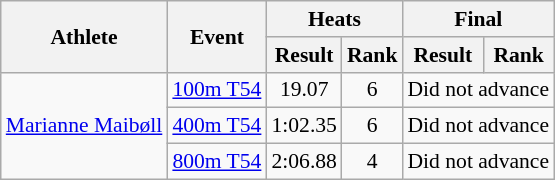<table class=wikitable style="font-size:90%">
<tr>
<th rowspan="2">Athlete</th>
<th rowspan="2">Event</th>
<th colspan="2">Heats</th>
<th colspan="2">Final</th>
</tr>
<tr>
<th>Result</th>
<th>Rank</th>
<th>Result</th>
<th>Rank</th>
</tr>
<tr align=center>
<td align=left rowspan=3><a href='#'>Marianne Maibøll</a></td>
<td align=left><a href='#'>100m T54</a></td>
<td>19.07</td>
<td>6</td>
<td colspan=2>Did not advance</td>
</tr>
<tr align=center>
<td align=left><a href='#'>400m T54</a></td>
<td>1:02.35</td>
<td>6</td>
<td colspan=2>Did not advance</td>
</tr>
<tr align=center>
<td align=left><a href='#'>800m T54</a></td>
<td>2:06.88</td>
<td>4</td>
<td colspan=2>Did not advance</td>
</tr>
</table>
